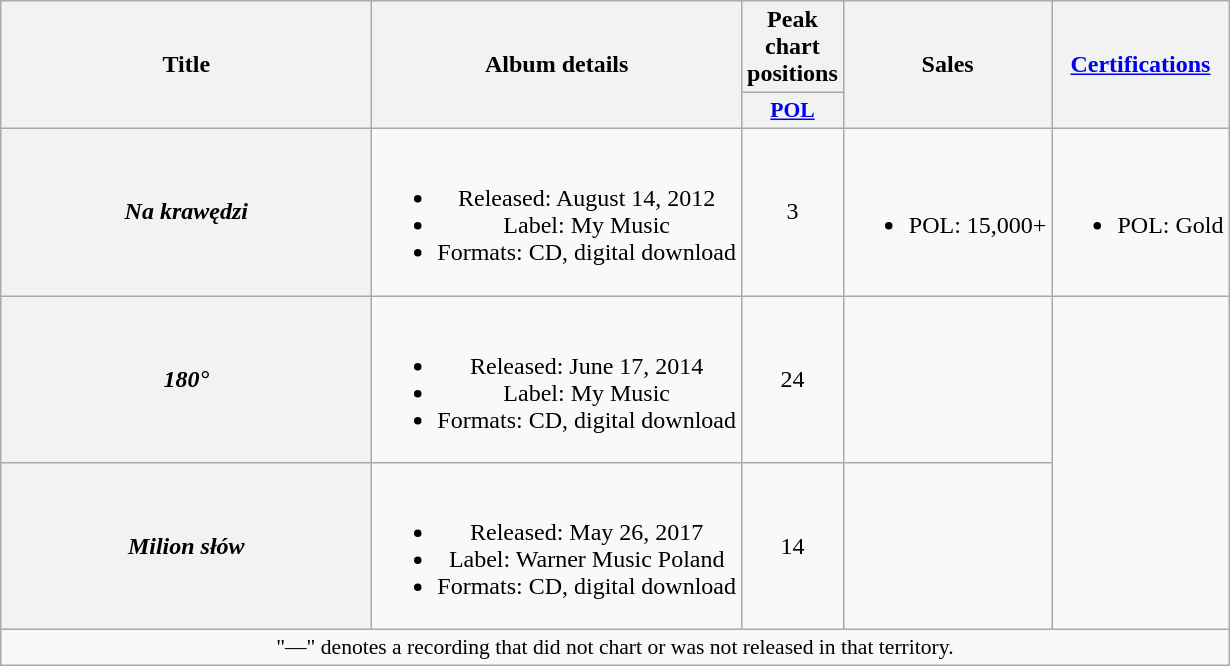<table class="wikitable plainrowheaders" style="text-align:center;">
<tr>
<th scope="col" rowspan="2" style="width:15em;">Title</th>
<th scope="col" rowspan="2">Album details</th>
<th scope="col" colspan="1">Peak chart positions</th>
<th scope="col" rowspan="2">Sales</th>
<th scope="col" rowspan="2"><a href='#'>Certifications</a></th>
</tr>
<tr>
<th scope="col" style="width:3em;font-size:90%;"><a href='#'>POL</a><br></th>
</tr>
<tr>
<th scope="row"><em>Na krawędzi</em></th>
<td><br><ul><li>Released: August 14, 2012</li><li>Label: My Music</li><li>Formats: CD, digital download</li></ul></td>
<td>3</td>
<td><br><ul><li>POL: 15,000+</li></ul></td>
<td><br><ul><li>POL: Gold</li></ul></td>
</tr>
<tr>
<th scope="row"><em>180°</em></th>
<td><br><ul><li>Released: June 17, 2014</li><li>Label: My Music</li><li>Formats: CD, digital download</li></ul></td>
<td>24</td>
<td></td>
</tr>
<tr>
<th scope="row"><em>Milion słów</em></th>
<td><br><ul><li>Released: May 26, 2017</li><li>Label: Warner Music Poland</li><li>Formats: CD, digital download</li></ul></td>
<td>14</td>
<td></td>
</tr>
<tr>
<td colspan="20" style="font-size:90%">"—" denotes a recording that did not chart or was not released in that territory.</td>
</tr>
</table>
